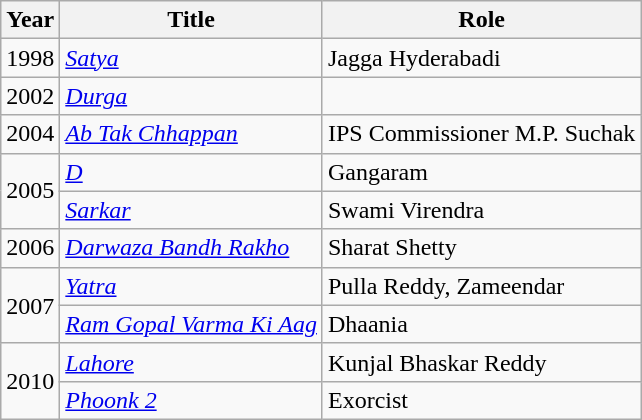<table class="wikitable sortable">
<tr>
<th>Year</th>
<th>Title</th>
<th>Role</th>
</tr>
<tr>
<td>1998</td>
<td><a href='#'><em>Satya</em></a></td>
<td>Jagga Hyderabadi</td>
</tr>
<tr>
<td>2002</td>
<td><em><a href='#'>Durga</a></em></td>
<td></td>
</tr>
<tr>
<td>2004</td>
<td><em><a href='#'>Ab Tak Chhappan</a></em></td>
<td>IPS Commissioner M.P. Suchak</td>
</tr>
<tr>
<td rowspan="2">2005</td>
<td><em><a href='#'>D</a></em></td>
<td>Gangaram</td>
</tr>
<tr>
<td><a href='#'><em>Sarkar</em></a></td>
<td>Swami Virendra</td>
</tr>
<tr>
<td>2006</td>
<td><em><a href='#'>Darwaza Bandh Rakho</a></em></td>
<td>Sharat Shetty</td>
</tr>
<tr>
<td rowspan="2">2007</td>
<td><a href='#'><em>Yatra</em></a></td>
<td>Pulla Reddy, Zameendar</td>
</tr>
<tr>
<td><em><a href='#'>Ram Gopal Varma Ki Aag</a></em></td>
<td>Dhaania</td>
</tr>
<tr>
<td rowspan="2">2010</td>
<td><em><a href='#'>Lahore</a></em></td>
<td>Kunjal Bhaskar Reddy</td>
</tr>
<tr>
<td><em><a href='#'>Phoonk 2</a></em></td>
<td>Exorcist</td>
</tr>
</table>
